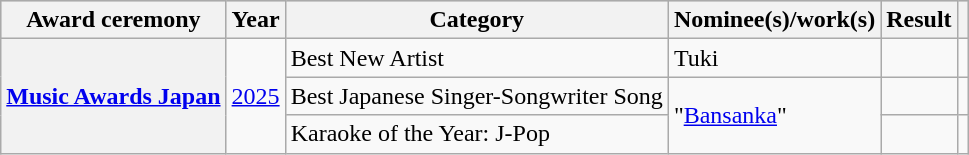<table class="wikitable sortable plainrowheaders">
<tr style="background:#ccc; text-align:center">
<th scope="col">Award ceremony</th>
<th scope="col">Year</th>
<th scope="col">Category</th>
<th scope="col">Nominee(s)/work(s)</th>
<th scope="col">Result</th>
<th scope="col" class="unsortable"></th>
</tr>
<tr>
<th scope="row" rowspan="3"><a href='#'>Music Awards Japan</a></th>
<td style="text-align:center" rowspan="3"><a href='#'>2025</a></td>
<td>Best New Artist</td>
<td>Tuki</td>
<td></td>
<td style="text-align:center"></td>
</tr>
<tr>
<td>Best Japanese Singer-Songwriter Song</td>
<td rowspan="2">"<a href='#'>Bansanka</a>"</td>
<td></td>
<td style="text-align:center"></td>
</tr>
<tr>
<td>Karaoke of the Year: J-Pop</td>
<td></td>
<td style="text-align:center"></td>
</tr>
</table>
